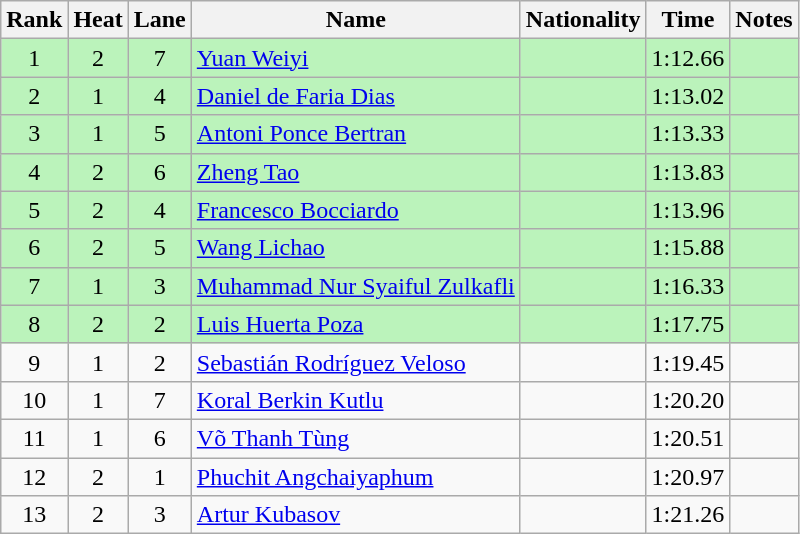<table class="wikitable sortable" style="text-align:center">
<tr>
<th>Rank</th>
<th>Heat</th>
<th>Lane</th>
<th>Name</th>
<th>Nationality</th>
<th>Time</th>
<th>Notes</th>
</tr>
<tr bgcolor=bbf3bb>
<td>1</td>
<td>2</td>
<td>7</td>
<td align=left><a href='#'>Yuan Weiyi</a></td>
<td align=left></td>
<td>1:12.66</td>
<td></td>
</tr>
<tr bgcolor=bbf3bb>
<td>2</td>
<td>1</td>
<td>4</td>
<td align=left><a href='#'>Daniel de Faria Dias</a></td>
<td align=left></td>
<td>1:13.02</td>
<td></td>
</tr>
<tr bgcolor=bbf3bb>
<td>3</td>
<td>1</td>
<td>5</td>
<td align=left><a href='#'>Antoni Ponce Bertran</a></td>
<td align=left></td>
<td>1:13.33</td>
<td></td>
</tr>
<tr bgcolor=bbf3bb>
<td>4</td>
<td>2</td>
<td>6</td>
<td align=left><a href='#'>Zheng Tao</a></td>
<td align=left></td>
<td>1:13.83</td>
<td></td>
</tr>
<tr bgcolor=bbf3bb>
<td>5</td>
<td>2</td>
<td>4</td>
<td align=left><a href='#'>Francesco Bocciardo</a></td>
<td align=left></td>
<td>1:13.96</td>
<td></td>
</tr>
<tr bgcolor=bbf3bb>
<td>6</td>
<td>2</td>
<td>5</td>
<td align=left><a href='#'>Wang Lichao</a></td>
<td align=left></td>
<td>1:15.88</td>
<td></td>
</tr>
<tr bgcolor=bbf3bb>
<td>7</td>
<td>1</td>
<td>3</td>
<td align=left><a href='#'>Muhammad Nur Syaiful Zulkafli</a></td>
<td align=left></td>
<td>1:16.33</td>
<td></td>
</tr>
<tr bgcolor=bbf3bb>
<td>8</td>
<td>2</td>
<td>2</td>
<td align=left><a href='#'>Luis Huerta Poza</a></td>
<td align=left></td>
<td>1:17.75</td>
<td></td>
</tr>
<tr>
<td>9</td>
<td>1</td>
<td>2</td>
<td align=left><a href='#'>Sebastián Rodríguez Veloso</a></td>
<td align=left></td>
<td>1:19.45</td>
<td></td>
</tr>
<tr>
<td>10</td>
<td>1</td>
<td>7</td>
<td align=left><a href='#'>Koral Berkin Kutlu</a></td>
<td align=left></td>
<td>1:20.20</td>
<td></td>
</tr>
<tr>
<td>11</td>
<td>1</td>
<td>6</td>
<td align=left><a href='#'>Võ Thanh Tùng</a></td>
<td align=left></td>
<td>1:20.51</td>
<td></td>
</tr>
<tr>
<td>12</td>
<td>2</td>
<td>1</td>
<td align=left><a href='#'>Phuchit Angchaiyaphum</a></td>
<td align=left></td>
<td>1:20.97</td>
<td></td>
</tr>
<tr>
<td>13</td>
<td>2</td>
<td>3</td>
<td align=left><a href='#'>Artur Kubasov</a></td>
<td align=left></td>
<td>1:21.26</td>
<td></td>
</tr>
</table>
